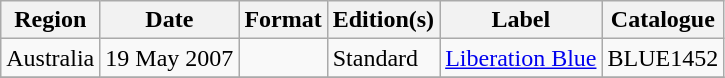<table class="wikitable plainrowheaders">
<tr>
<th scope="col">Region</th>
<th scope="col">Date</th>
<th scope="col">Format</th>
<th scope="col">Edition(s)</th>
<th scope="col">Label</th>
<th scope="col">Catalogue</th>
</tr>
<tr>
<td>Australia</td>
<td>19 May 2007</td>
<td></td>
<td>Standard</td>
<td><a href='#'>Liberation Blue</a></td>
<td>BLUE1452</td>
</tr>
<tr>
</tr>
</table>
